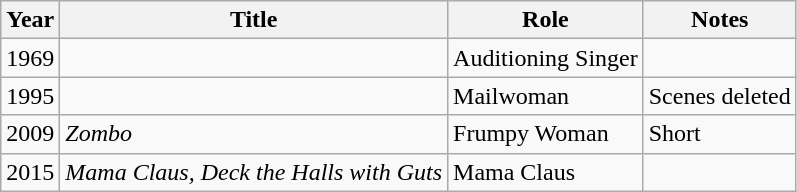<table class="wikitable sortable">
<tr>
<th>Year</th>
<th>Title</th>
<th>Role</th>
<th class="unsortable">Notes</th>
</tr>
<tr>
<td>1969</td>
<td><em></em></td>
<td>Auditioning Singer</td>
<td></td>
</tr>
<tr>
<td>1995</td>
<td><em></em></td>
<td>Mailwoman</td>
<td>Scenes deleted</td>
</tr>
<tr>
<td>2009</td>
<td><em>Zombo</em></td>
<td>Frumpy Woman</td>
<td>Short</td>
</tr>
<tr>
<td>2015</td>
<td><em>Mama Claus, Deck the Halls with Guts</em></td>
<td>Mama Claus</td>
<td></td>
</tr>
</table>
